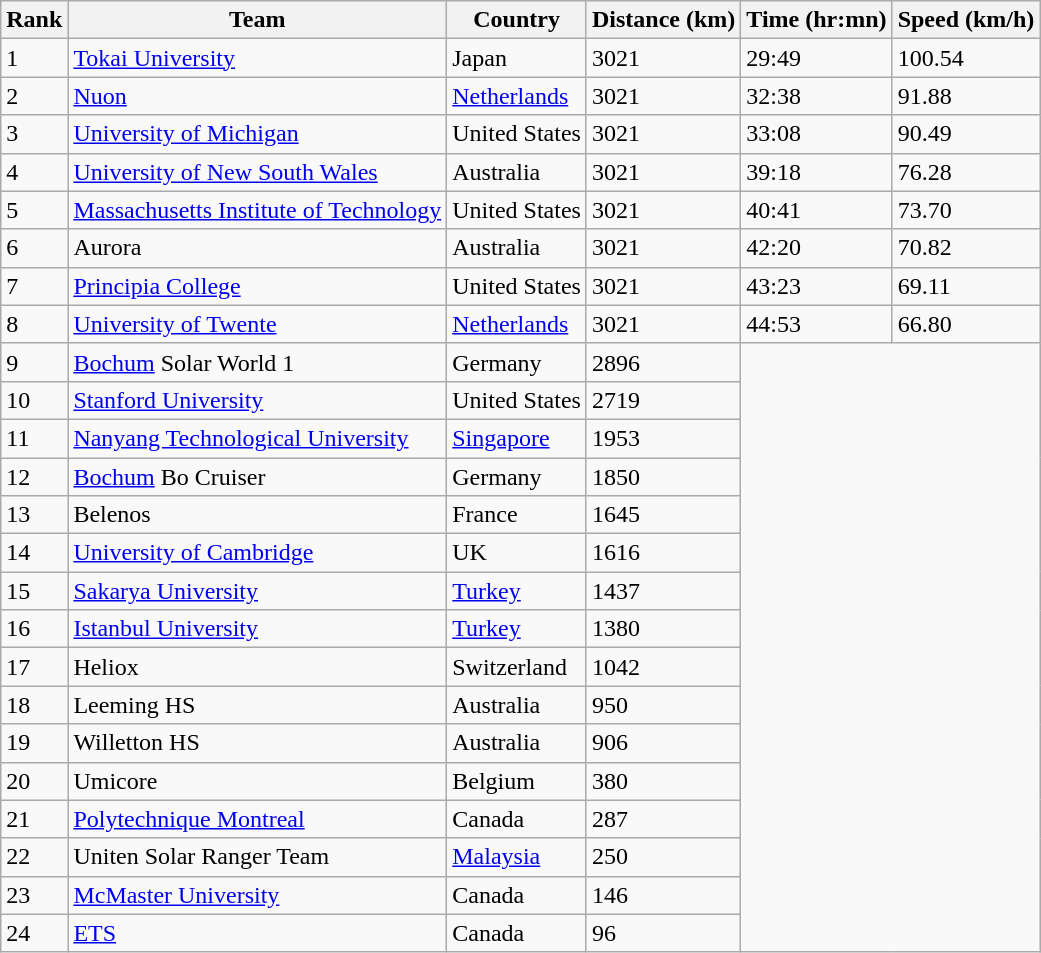<table class="wikitable">
<tr>
<th>Rank</th>
<th>Team</th>
<th>Country</th>
<th>Distance (km)</th>
<th>Time (hr:mn)</th>
<th>Speed (km/h)</th>
</tr>
<tr>
<td>1</td>
<td><a href='#'>Tokai University</a></td>
<td>Japan</td>
<td>3021</td>
<td>29:49</td>
<td>100.54</td>
</tr>
<tr>
<td>2</td>
<td><a href='#'>Nuon</a></td>
<td><a href='#'>Netherlands</a></td>
<td>3021</td>
<td>32:38</td>
<td>91.88</td>
</tr>
<tr>
<td>3</td>
<td><a href='#'>University of Michigan</a></td>
<td>United States</td>
<td>3021</td>
<td>33:08</td>
<td>90.49</td>
</tr>
<tr>
<td>4</td>
<td><a href='#'>University of New South Wales</a></td>
<td>Australia</td>
<td>3021</td>
<td>39:18</td>
<td>76.28</td>
</tr>
<tr>
<td>5</td>
<td><a href='#'>Massachusetts Institute of Technology</a></td>
<td>United States</td>
<td>3021</td>
<td>40:41</td>
<td>73.70</td>
</tr>
<tr>
<td>6</td>
<td>Aurora</td>
<td>Australia</td>
<td>3021</td>
<td>42:20</td>
<td>70.82</td>
</tr>
<tr>
<td>7</td>
<td><a href='#'>Principia College</a></td>
<td>United States</td>
<td>3021</td>
<td>43:23</td>
<td>69.11</td>
</tr>
<tr>
<td>8</td>
<td><a href='#'>University of Twente</a></td>
<td><a href='#'>Netherlands</a></td>
<td>3021</td>
<td>44:53</td>
<td>66.80</td>
</tr>
<tr>
<td>9</td>
<td><a href='#'>Bochum</a> Solar World 1</td>
<td>Germany</td>
<td>2896</td>
</tr>
<tr>
<td>10</td>
<td><a href='#'>Stanford University</a></td>
<td>United States</td>
<td>2719</td>
</tr>
<tr>
<td>11</td>
<td><a href='#'>Nanyang Technological University</a></td>
<td><a href='#'>Singapore</a></td>
<td>1953</td>
</tr>
<tr>
<td>12</td>
<td><a href='#'>Bochum</a> Bo Cruiser</td>
<td>Germany</td>
<td>1850</td>
</tr>
<tr>
<td>13</td>
<td>Belenos</td>
<td>France</td>
<td>1645</td>
</tr>
<tr>
<td>14</td>
<td><a href='#'>University of Cambridge</a></td>
<td>UK</td>
<td>1616</td>
</tr>
<tr>
<td>15</td>
<td><a href='#'>Sakarya University</a></td>
<td><a href='#'>Turkey</a></td>
<td>1437</td>
</tr>
<tr>
<td>16</td>
<td><a href='#'>Istanbul University</a></td>
<td><a href='#'>Turkey</a></td>
<td>1380</td>
</tr>
<tr>
<td>17</td>
<td>Heliox</td>
<td>Switzerland</td>
<td>1042</td>
</tr>
<tr>
<td>18</td>
<td>Leeming HS</td>
<td>Australia</td>
<td>950</td>
</tr>
<tr>
<td>19</td>
<td>Willetton HS</td>
<td>Australia</td>
<td>906</td>
</tr>
<tr>
<td>20</td>
<td>Umicore</td>
<td>Belgium</td>
<td>380</td>
</tr>
<tr>
<td>21</td>
<td><a href='#'>Polytechnique Montreal</a></td>
<td>Canada</td>
<td>287</td>
</tr>
<tr>
<td>22</td>
<td>Uniten Solar Ranger Team</td>
<td><a href='#'>Malaysia</a></td>
<td>250</td>
</tr>
<tr>
<td>23</td>
<td><a href='#'>McMaster University</a></td>
<td>Canada</td>
<td>146</td>
</tr>
<tr>
<td>24</td>
<td><a href='#'>ETS</a></td>
<td>Canada</td>
<td>96</td>
</tr>
</table>
